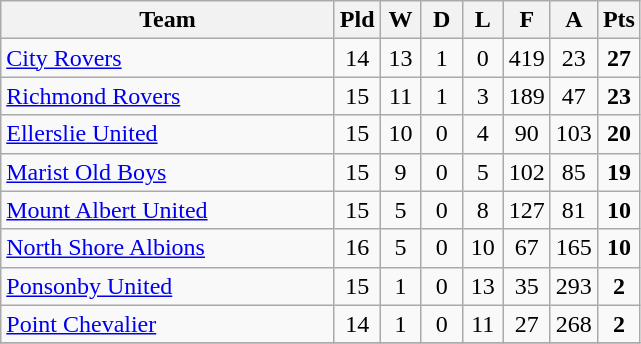<table class="wikitable" style="text-align:center;">
<tr>
<th width=215>Team</th>
<th width=20 abbr="Played">Pld</th>
<th width=20 abbr="Won">W</th>
<th width=20 abbr="Drawn">D</th>
<th width=20 abbr="Lost">L</th>
<th width=20 abbr="For">F</th>
<th width=20 abbr="Against">A</th>
<th width=20 abbr="Points">Pts</th>
</tr>
<tr>
<td style="text-align:left;"><a href='#'>City Rovers</a></td>
<td>14</td>
<td>13</td>
<td>1</td>
<td>0</td>
<td>419</td>
<td>23</td>
<td><strong>27</strong></td>
</tr>
<tr>
<td style="text-align:left;"><a href='#'>Richmond Rovers</a></td>
<td>15</td>
<td>11</td>
<td>1</td>
<td>3</td>
<td>189</td>
<td>47</td>
<td><strong>23</strong></td>
</tr>
<tr>
<td style="text-align:left;"><a href='#'>Ellerslie United</a></td>
<td>15</td>
<td>10</td>
<td>0</td>
<td>4</td>
<td>90</td>
<td>103</td>
<td><strong>20</strong></td>
</tr>
<tr>
<td style="text-align:left;"><a href='#'>Marist Old Boys</a></td>
<td>15</td>
<td>9</td>
<td>0</td>
<td>5</td>
<td>102</td>
<td>85</td>
<td><strong>19</strong></td>
</tr>
<tr>
<td style="text-align:left;"><a href='#'>Mount Albert United</a></td>
<td>15</td>
<td>5</td>
<td>0</td>
<td>8</td>
<td>127</td>
<td>81</td>
<td><strong>10</strong></td>
</tr>
<tr>
<td style="text-align:left;"><a href='#'>North Shore Albions</a></td>
<td>16</td>
<td>5</td>
<td>0</td>
<td>10</td>
<td>67</td>
<td>165</td>
<td><strong>10</strong></td>
</tr>
<tr>
<td style="text-align:left;"><a href='#'>Ponsonby United</a></td>
<td>15</td>
<td>1</td>
<td>0</td>
<td>13</td>
<td>35</td>
<td>293</td>
<td><strong>2</strong></td>
</tr>
<tr>
<td style="text-align:left;"><a href='#'>Point Chevalier</a></td>
<td>14</td>
<td>1</td>
<td>0</td>
<td>11</td>
<td>27</td>
<td>268</td>
<td><strong>2</strong></td>
</tr>
<tr>
</tr>
</table>
